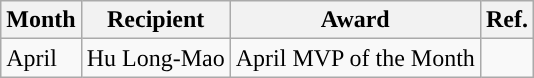<table class="wikitable">
<tr>
<th>Month</th>
<th>Recipient</th>
<th>Award</th>
<th>Ref.</th>
</tr>
<tr>
<td>April</td>
<td>Hu Long-Mao</td>
<td>April MVP of the Month</td>
<td></td>
</tr>
</table>
